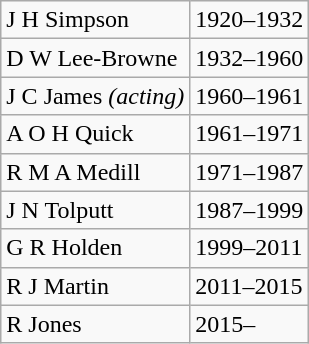<table class="wikitable">
<tr>
<td>J H Simpson</td>
<td>1920–1932</td>
</tr>
<tr>
<td>D W Lee-Browne</td>
<td>1932–1960</td>
</tr>
<tr>
<td>J C James <em>(acting)</em></td>
<td>1960–1961</td>
</tr>
<tr>
<td>A O H Quick</td>
<td>1961–1971</td>
</tr>
<tr>
<td>R M A Medill</td>
<td>1971–1987</td>
</tr>
<tr>
<td>J N Tolputt</td>
<td>1987–1999</td>
</tr>
<tr>
<td>G R Holden</td>
<td>1999–2011</td>
</tr>
<tr>
<td>R J Martin</td>
<td>2011–2015</td>
</tr>
<tr>
<td>R Jones</td>
<td>2015–</td>
</tr>
</table>
